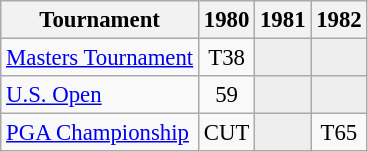<table class="wikitable" style="font-size:95%;text-align:center;">
<tr>
<th>Tournament</th>
<th>1980</th>
<th>1981</th>
<th>1982</th>
</tr>
<tr>
<td align=left><a href='#'>Masters Tournament</a></td>
<td>T38</td>
<td style="background:#eeeeee;"></td>
<td style="background:#eeeeee;"></td>
</tr>
<tr>
<td align=left><a href='#'>U.S. Open</a></td>
<td>59</td>
<td style="background:#eeeeee;"></td>
<td style="background:#eeeeee;"></td>
</tr>
<tr>
<td align=left><a href='#'>PGA Championship</a></td>
<td>CUT</td>
<td style="background:#eeeeee;"></td>
<td>T65</td>
</tr>
</table>
